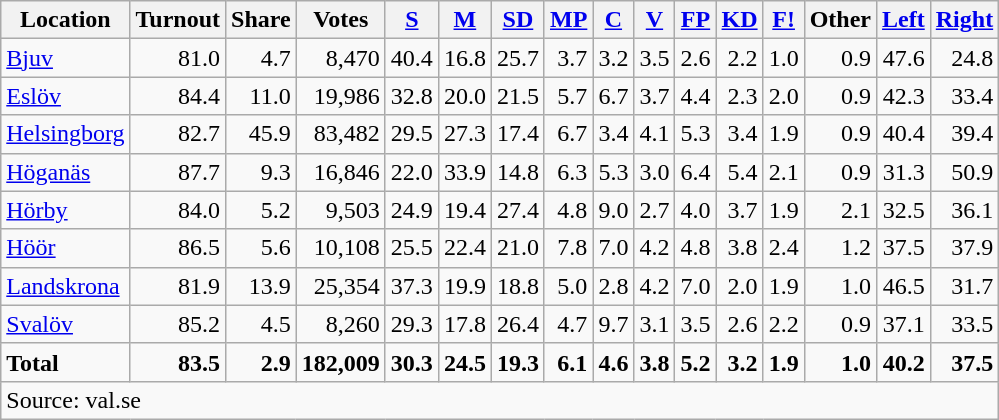<table class="wikitable sortable" style=text-align:right>
<tr>
<th>Location</th>
<th>Turnout</th>
<th>Share</th>
<th>Votes</th>
<th><a href='#'>S</a></th>
<th><a href='#'>M</a></th>
<th><a href='#'>SD</a></th>
<th><a href='#'>MP</a></th>
<th><a href='#'>C</a></th>
<th><a href='#'>V</a></th>
<th><a href='#'>FP</a></th>
<th><a href='#'>KD</a></th>
<th><a href='#'>F!</a></th>
<th>Other</th>
<th><a href='#'>Left</a></th>
<th><a href='#'>Right</a></th>
</tr>
<tr>
<td align=left><a href='#'>Bjuv</a></td>
<td>81.0</td>
<td>4.7</td>
<td>8,470</td>
<td>40.4</td>
<td>16.8</td>
<td>25.7</td>
<td>3.7</td>
<td>3.2</td>
<td>3.5</td>
<td>2.6</td>
<td>2.2</td>
<td>1.0</td>
<td>0.9</td>
<td>47.6</td>
<td>24.8</td>
</tr>
<tr>
<td align=left><a href='#'>Eslöv</a></td>
<td>84.4</td>
<td>11.0</td>
<td>19,986</td>
<td>32.8</td>
<td>20.0</td>
<td>21.5</td>
<td>5.7</td>
<td>6.7</td>
<td>3.7</td>
<td>4.4</td>
<td>2.3</td>
<td>2.0</td>
<td>0.9</td>
<td>42.3</td>
<td>33.4</td>
</tr>
<tr>
<td align=left><a href='#'>Helsingborg</a></td>
<td>82.7</td>
<td>45.9</td>
<td>83,482</td>
<td>29.5</td>
<td>27.3</td>
<td>17.4</td>
<td>6.7</td>
<td>3.4</td>
<td>4.1</td>
<td>5.3</td>
<td>3.4</td>
<td>1.9</td>
<td>0.9</td>
<td>40.4</td>
<td>39.4</td>
</tr>
<tr>
<td align=left><a href='#'>Höganäs</a></td>
<td>87.7</td>
<td>9.3</td>
<td>16,846</td>
<td>22.0</td>
<td>33.9</td>
<td>14.8</td>
<td>6.3</td>
<td>5.3</td>
<td>3.0</td>
<td>6.4</td>
<td>5.4</td>
<td>2.1</td>
<td>0.9</td>
<td>31.3</td>
<td>50.9</td>
</tr>
<tr>
<td align=left><a href='#'>Hörby</a></td>
<td>84.0</td>
<td>5.2</td>
<td>9,503</td>
<td>24.9</td>
<td>19.4</td>
<td>27.4</td>
<td>4.8</td>
<td>9.0</td>
<td>2.7</td>
<td>4.0</td>
<td>3.7</td>
<td>1.9</td>
<td>2.1</td>
<td>32.5</td>
<td>36.1</td>
</tr>
<tr>
<td align=left><a href='#'>Höör</a></td>
<td>86.5</td>
<td>5.6</td>
<td>10,108</td>
<td>25.5</td>
<td>22.4</td>
<td>21.0</td>
<td>7.8</td>
<td>7.0</td>
<td>4.2</td>
<td>4.8</td>
<td>3.8</td>
<td>2.4</td>
<td>1.2</td>
<td>37.5</td>
<td>37.9</td>
</tr>
<tr>
<td align=left><a href='#'>Landskrona</a></td>
<td>81.9</td>
<td>13.9</td>
<td>25,354</td>
<td>37.3</td>
<td>19.9</td>
<td>18.8</td>
<td>5.0</td>
<td>2.8</td>
<td>4.2</td>
<td>7.0</td>
<td>2.0</td>
<td>1.9</td>
<td>1.0</td>
<td>46.5</td>
<td>31.7</td>
</tr>
<tr>
<td align=left><a href='#'>Svalöv</a></td>
<td>85.2</td>
<td>4.5</td>
<td>8,260</td>
<td>29.3</td>
<td>17.8</td>
<td>26.4</td>
<td>4.7</td>
<td>9.7</td>
<td>3.1</td>
<td>3.5</td>
<td>2.6</td>
<td>2.2</td>
<td>0.9</td>
<td>37.1</td>
<td>33.5</td>
</tr>
<tr>
<td align=left><strong>Total</strong></td>
<td><strong>83.5</strong></td>
<td><strong>2.9</strong></td>
<td><strong>182,009</strong></td>
<td><strong>30.3</strong></td>
<td><strong>24.5</strong></td>
<td><strong>19.3</strong></td>
<td><strong>6.1</strong></td>
<td><strong>4.6</strong></td>
<td><strong>3.8</strong></td>
<td><strong>5.2</strong></td>
<td><strong>3.2</strong></td>
<td><strong>1.9</strong></td>
<td><strong>1.0</strong></td>
<td><strong>40.2</strong></td>
<td><strong>37.5</strong></td>
</tr>
<tr>
<td align=left colspan=16>Source: val.se </td>
</tr>
</table>
